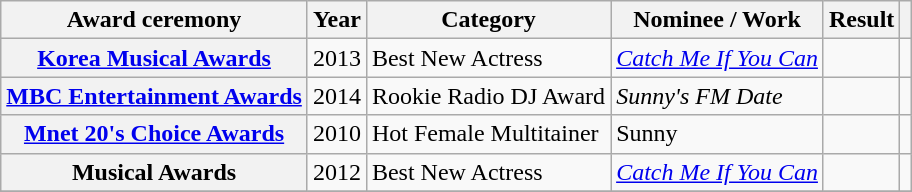<table class="wikitable sortable plainrowheaders">
<tr>
<th scope="col">Award ceremony</th>
<th scope="col">Year</th>
<th scope="col">Category</th>
<th scope="col">Nominee / Work</th>
<th scope="col">Result</th>
<th scope="col" class="unsortable"></th>
</tr>
<tr>
<th scope="row"><a href='#'>Korea Musical Awards</a></th>
<td style="text-align:center">2013</td>
<td>Best New Actress</td>
<td><em><a href='#'>Catch Me If You Can</a></em></td>
<td></td>
<td style="text-align:center"></td>
</tr>
<tr>
<th scope="row"><a href='#'>MBC Entertainment Awards</a></th>
<td style="text-align:center">2014</td>
<td>Rookie Radio DJ Award</td>
<td><em>Sunny's FM Date</em></td>
<td></td>
<td style="text-align:center"></td>
</tr>
<tr>
<th scope="row"><a href='#'>Mnet 20's Choice Awards</a></th>
<td style="text-align:center">2010</td>
<td>Hot Female Multitainer</td>
<td>Sunny</td>
<td></td>
<td style="text-align:center"></td>
</tr>
<tr>
<th scope="row">Musical Awards</th>
<td style="text-align:center">2012</td>
<td>Best New Actress</td>
<td><em><a href='#'>Catch Me If You Can</a></em></td>
<td></td>
<td style="text-align:center"></td>
</tr>
<tr>
</tr>
</table>
